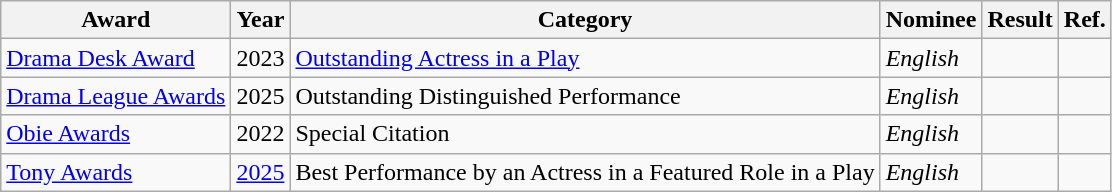<table class="wikitable" style="white-space:nowrap;">
<tr>
<th>Award</th>
<th>Year</th>
<th>Category</th>
<th>Nominee</th>
<th>Result</th>
<th>Ref.</th>
</tr>
<tr>
<td><a href='#'>Drama Desk Award</a></td>
<td>2023</td>
<td><a href='#'>Outstanding Actress in a Play</a></td>
<td><em>English</em></td>
<td></td>
<td></td>
</tr>
<tr>
<td><a href='#'>Drama League Awards</a></td>
<td>2025</td>
<td>Outstanding Distinguished Performance</td>
<td><em>English</em></td>
<td></td>
<td></td>
</tr>
<tr>
<td><a href='#'>Obie Awards</a></td>
<td>2022</td>
<td>Special Citation</td>
<td><em>English</em></td>
<td></td>
<td></td>
</tr>
<tr>
<td><a href='#'>Tony Awards</a></td>
<td><a href='#'>2025</a></td>
<td>Best Performance by an Actress in a Featured Role in a Play</td>
<td><em>English</em></td>
<td></td>
<td></td>
</tr>
</table>
